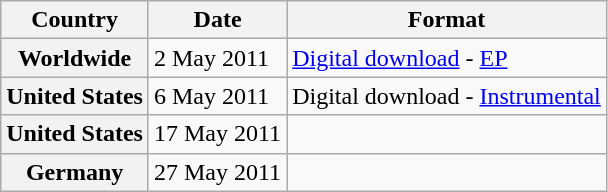<table class="wikitable plainrowheaders">
<tr>
<th scope="col">Country</th>
<th scope="col">Date</th>
<th scope="col">Format</th>
</tr>
<tr>
<th scope="row">Worldwide</th>
<td>2 May 2011</td>
<td><a href='#'>Digital download</a> - <a href='#'>EP</a></td>
</tr>
<tr>
<th scope="row">United States</th>
<td>6 May 2011</td>
<td>Digital download - <a href='#'>Instrumental</a></td>
</tr>
<tr>
<th scope="row">United States</th>
<td>17 May 2011</td>
<td></td>
</tr>
<tr>
<th scope="row">Germany</th>
<td>27 May 2011</td>
<td></td>
</tr>
</table>
